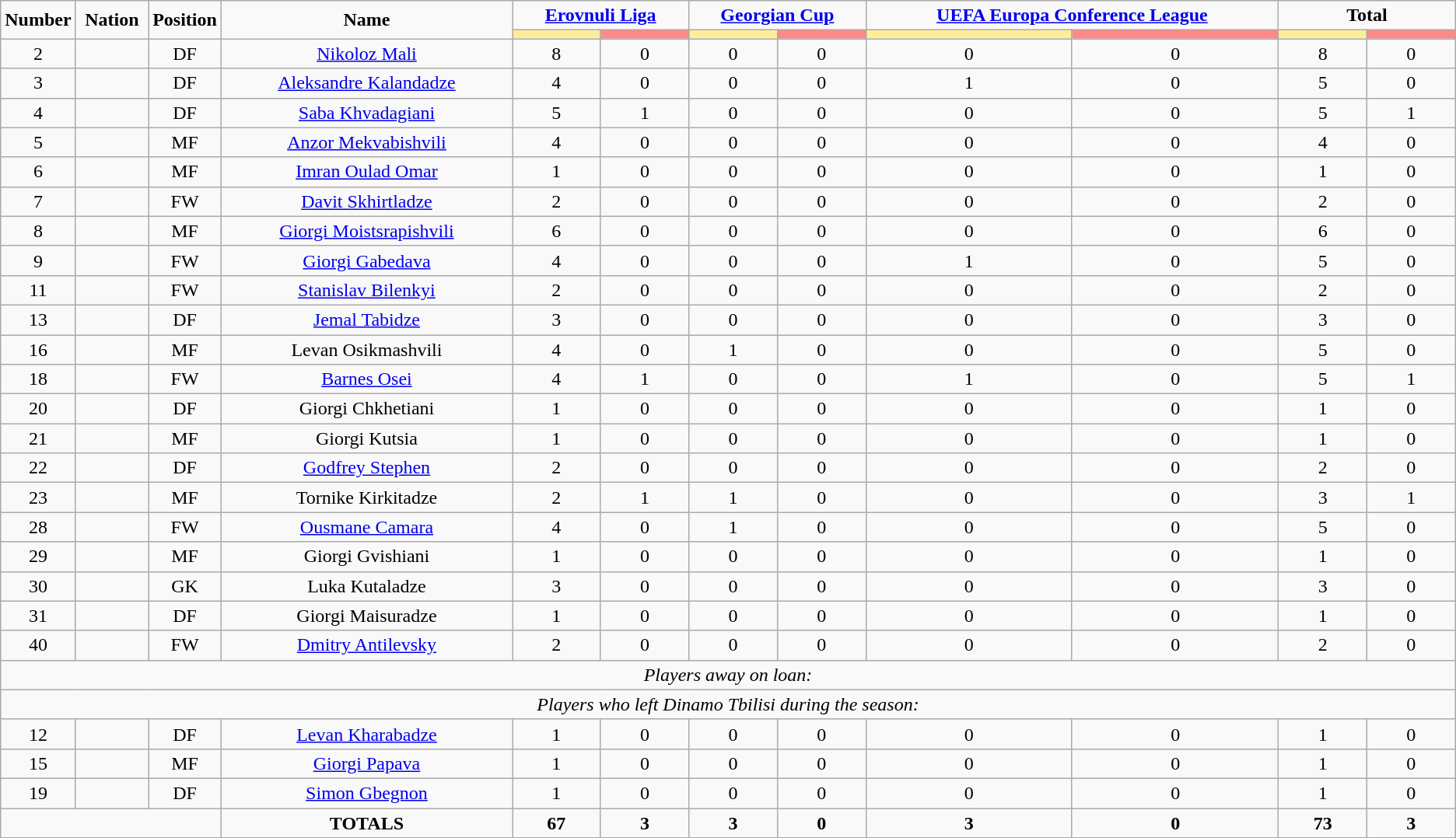<table class="wikitable" style="text-align:center;">
<tr>
<td rowspan="2"  style="width:5%; text-align:center;"><strong>Number</strong></td>
<td rowspan="2"  style="width:5%; text-align:center;"><strong>Nation</strong></td>
<td rowspan="2"  style="width:5%; text-align:center;"><strong>Position</strong></td>
<td rowspan="2"  style="width:20%; text-align:center;"><strong>Name</strong></td>
<td colspan="2" style="text-align:center;"><strong><a href='#'>Erovnuli Liga</a></strong></td>
<td colspan="2" style="text-align:center;"><strong><a href='#'>Georgian Cup</a></strong></td>
<td colspan="2" style="text-align:center;"><strong><a href='#'>UEFA Europa Conference League</a></strong></td>
<td colspan="2" style="text-align:center;"><strong>Total</strong></td>
</tr>
<tr>
<th style="width:60px; background:#fe9;"></th>
<th style="width:60px; background:#ff8888;"></th>
<th style="width:60px; background:#fe9;"></th>
<th style="width:60px; background:#ff8888;"></th>
<th style="width:150px; background:#fe9;"></th>
<th style="width:150px; background:#ff8888;"></th>
<th style="width:60px; background:#fe9;"></th>
<th style="width:60px; background:#ff8888;"></th>
</tr>
<tr>
<td>2</td>
<td></td>
<td>DF</td>
<td><a href='#'>Nikoloz Mali</a></td>
<td>8</td>
<td>0</td>
<td>0</td>
<td>0</td>
<td>0</td>
<td>0</td>
<td>8</td>
<td>0</td>
</tr>
<tr>
<td>3</td>
<td></td>
<td>DF</td>
<td><a href='#'>Aleksandre Kalandadze</a></td>
<td>4</td>
<td>0</td>
<td>0</td>
<td>0</td>
<td>1</td>
<td>0</td>
<td>5</td>
<td>0</td>
</tr>
<tr>
<td>4</td>
<td></td>
<td>DF</td>
<td><a href='#'>Saba Khvadagiani</a></td>
<td>5</td>
<td>1</td>
<td>0</td>
<td>0</td>
<td>0</td>
<td>0</td>
<td>5</td>
<td>1</td>
</tr>
<tr>
<td>5</td>
<td></td>
<td>MF</td>
<td><a href='#'>Anzor Mekvabishvili</a></td>
<td>4</td>
<td>0</td>
<td>0</td>
<td>0</td>
<td>0</td>
<td>0</td>
<td>4</td>
<td>0</td>
</tr>
<tr>
<td>6</td>
<td></td>
<td>MF</td>
<td><a href='#'>Imran Oulad Omar</a></td>
<td>1</td>
<td>0</td>
<td>0</td>
<td>0</td>
<td>0</td>
<td>0</td>
<td>1</td>
<td>0</td>
</tr>
<tr>
<td>7</td>
<td></td>
<td>FW</td>
<td><a href='#'>Davit Skhirtladze</a></td>
<td>2</td>
<td>0</td>
<td>0</td>
<td>0</td>
<td>0</td>
<td>0</td>
<td>2</td>
<td>0</td>
</tr>
<tr>
<td>8</td>
<td></td>
<td>MF</td>
<td><a href='#'>Giorgi Moistsrapishvili</a></td>
<td>6</td>
<td>0</td>
<td>0</td>
<td>0</td>
<td>0</td>
<td>0</td>
<td>6</td>
<td>0</td>
</tr>
<tr>
<td>9</td>
<td></td>
<td>FW</td>
<td><a href='#'>Giorgi Gabedava</a></td>
<td>4</td>
<td>0</td>
<td>0</td>
<td>0</td>
<td>1</td>
<td>0</td>
<td>5</td>
<td>0</td>
</tr>
<tr>
<td>11</td>
<td></td>
<td>FW</td>
<td><a href='#'>Stanislav Bilenkyi</a></td>
<td>2</td>
<td>0</td>
<td>0</td>
<td>0</td>
<td>0</td>
<td>0</td>
<td>2</td>
<td>0</td>
</tr>
<tr>
<td>13</td>
<td></td>
<td>DF</td>
<td><a href='#'>Jemal Tabidze</a></td>
<td>3</td>
<td>0</td>
<td>0</td>
<td>0</td>
<td>0</td>
<td>0</td>
<td>3</td>
<td>0</td>
</tr>
<tr>
<td>16</td>
<td></td>
<td>MF</td>
<td>Levan Osikmashvili</td>
<td>4</td>
<td>0</td>
<td>1</td>
<td>0</td>
<td>0</td>
<td>0</td>
<td>5</td>
<td>0</td>
</tr>
<tr>
<td>18</td>
<td></td>
<td>FW</td>
<td><a href='#'>Barnes Osei</a></td>
<td>4</td>
<td>1</td>
<td>0</td>
<td>0</td>
<td>1</td>
<td>0</td>
<td>5</td>
<td>1</td>
</tr>
<tr>
<td>20</td>
<td></td>
<td>DF</td>
<td>Giorgi Chkhetiani</td>
<td>1</td>
<td>0</td>
<td>0</td>
<td>0</td>
<td>0</td>
<td>0</td>
<td>1</td>
<td>0</td>
</tr>
<tr>
<td>21</td>
<td></td>
<td>MF</td>
<td>Giorgi Kutsia</td>
<td>1</td>
<td>0</td>
<td>0</td>
<td>0</td>
<td>0</td>
<td>0</td>
<td>1</td>
<td>0</td>
</tr>
<tr>
<td>22</td>
<td></td>
<td>DF</td>
<td><a href='#'>Godfrey Stephen</a></td>
<td>2</td>
<td>0</td>
<td>0</td>
<td>0</td>
<td>0</td>
<td>0</td>
<td>2</td>
<td>0</td>
</tr>
<tr>
<td>23</td>
<td></td>
<td>MF</td>
<td>Tornike Kirkitadze</td>
<td>2</td>
<td>1</td>
<td>1</td>
<td>0</td>
<td>0</td>
<td>0</td>
<td>3</td>
<td>1</td>
</tr>
<tr>
<td>28</td>
<td></td>
<td>FW</td>
<td><a href='#'>Ousmane Camara</a></td>
<td>4</td>
<td>0</td>
<td>1</td>
<td>0</td>
<td>0</td>
<td>0</td>
<td>5</td>
<td>0</td>
</tr>
<tr>
<td>29</td>
<td></td>
<td>MF</td>
<td>Giorgi Gvishiani</td>
<td>1</td>
<td>0</td>
<td>0</td>
<td>0</td>
<td>0</td>
<td>0</td>
<td>1</td>
<td>0</td>
</tr>
<tr>
<td>30</td>
<td></td>
<td>GK</td>
<td>Luka Kutaladze</td>
<td>3</td>
<td>0</td>
<td>0</td>
<td>0</td>
<td>0</td>
<td>0</td>
<td>3</td>
<td>0</td>
</tr>
<tr>
<td>31</td>
<td></td>
<td>DF</td>
<td>Giorgi Maisuradze</td>
<td>1</td>
<td>0</td>
<td>0</td>
<td>0</td>
<td>0</td>
<td>0</td>
<td>1</td>
<td>0</td>
</tr>
<tr>
<td>40</td>
<td></td>
<td>FW</td>
<td><a href='#'>Dmitry Antilevsky</a></td>
<td>2</td>
<td>0</td>
<td>0</td>
<td>0</td>
<td>0</td>
<td>0</td>
<td>2</td>
<td>0</td>
</tr>
<tr>
<td colspan="18"><em>Players away on loan:</em></td>
</tr>
<tr>
<td colspan="18"><em>Players who left Dinamo Tbilisi during the season:</em></td>
</tr>
<tr>
<td>12</td>
<td></td>
<td>DF</td>
<td><a href='#'>Levan Kharabadze</a></td>
<td>1</td>
<td>0</td>
<td>0</td>
<td>0</td>
<td>0</td>
<td>0</td>
<td>1</td>
<td>0</td>
</tr>
<tr>
<td>15</td>
<td></td>
<td>MF</td>
<td><a href='#'>Giorgi Papava</a></td>
<td>1</td>
<td>0</td>
<td>0</td>
<td>0</td>
<td>0</td>
<td>0</td>
<td>1</td>
<td>0</td>
</tr>
<tr>
<td>19</td>
<td></td>
<td>DF</td>
<td><a href='#'>Simon Gbegnon</a></td>
<td>1</td>
<td>0</td>
<td>0</td>
<td>0</td>
<td>0</td>
<td>0</td>
<td>1</td>
<td>0</td>
</tr>
<tr>
<td colspan="3"></td>
<td><strong>TOTALS</strong></td>
<td><strong>67</strong></td>
<td><strong>3</strong></td>
<td><strong>3</strong></td>
<td><strong>0</strong></td>
<td><strong>3</strong></td>
<td><strong>0</strong></td>
<td><strong>73</strong></td>
<td><strong>3</strong></td>
</tr>
</table>
